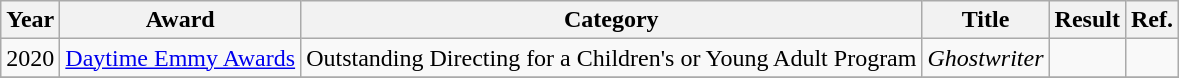<table class="wikitable plainrowheaders">
<tr>
<th>Year</th>
<th scope="col">Award</th>
<th scope="col">Category</th>
<th scope="col">Title</th>
<th scope="col">Result</th>
<th>Ref.</th>
</tr>
<tr>
<td>2020</td>
<td><a href='#'>Daytime Emmy Awards</a></td>
<td>Outstanding Directing for a Children's or Young Adult Program</td>
<td><em>Ghostwriter</em></td>
<td></td>
<td style="text-align:center;"></td>
</tr>
<tr>
</tr>
</table>
